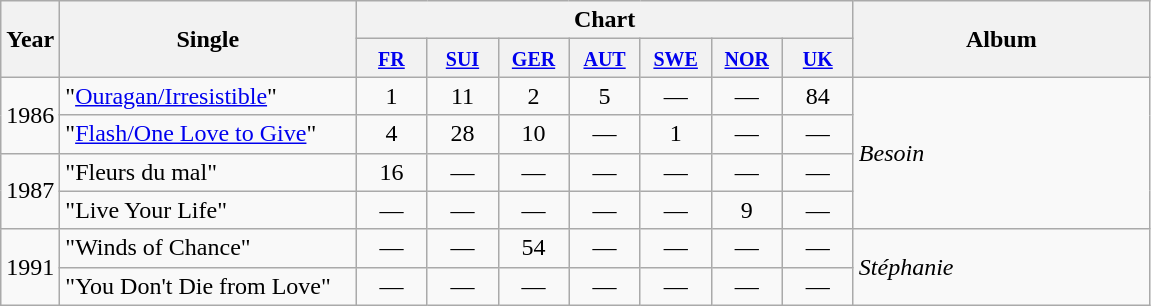<table class="wikitable">
<tr>
<th style="text-align:center;" rowspan="2">Year</th>
<th rowspan="2" style="text-align:center; width:190px;">Single</th>
<th style="text-align:center;" colspan="7">Chart</th>
<th rowspan="2" style="text-align:center; width:190px;">Album</th>
</tr>
<tr>
<th width="40"><small><a href='#'>FR</a></small></th>
<th width="40"><small><a href='#'>SUI</a></small></th>
<th width="40"><small><a href='#'>GER</a></small></th>
<th width="40"><small><a href='#'>AUT</a></small></th>
<th width="40"><small><a href='#'>SWE</a></small></th>
<th width="40"><small><a href='#'>NOR</a></small></th>
<th width="40"><small><a href='#'>UK</a></small></th>
</tr>
<tr>
<td style="text-align:center;" rowspan="2">1986</td>
<td>"<a href='#'>Ouragan/Irresistible</a>"</td>
<td style="text-align:center;">1</td>
<td style="text-align:center;">11</td>
<td style="text-align:center;">2</td>
<td style="text-align:center;">5</td>
<td style="text-align:center;">—</td>
<td style="text-align:center;">—</td>
<td style="text-align:center;">84</td>
<td rowspan="4"><em>Besoin</em></td>
</tr>
<tr>
<td>"<a href='#'>Flash/One Love to Give</a>"</td>
<td style="text-align:center;">4</td>
<td style="text-align:center;">28</td>
<td style="text-align:center;">10</td>
<td style="text-align:center;">—</td>
<td style="text-align:center;">1</td>
<td style="text-align:center;">—</td>
<td style="text-align:center;">—</td>
</tr>
<tr>
<td style="text-align:center;" rowspan="2">1987</td>
<td>"Fleurs du mal"</td>
<td style="text-align:center;">16</td>
<td style="text-align:center;">—</td>
<td style="text-align:center;">—</td>
<td style="text-align:center;">—</td>
<td style="text-align:center;">—</td>
<td style="text-align:center;">—</td>
<td style="text-align:center;">—</td>
</tr>
<tr>
<td>"Live Your Life"</td>
<td style="text-align:center;">—</td>
<td style="text-align:center;">—</td>
<td style="text-align:center;">—</td>
<td style="text-align:center;">—</td>
<td style="text-align:center;">—</td>
<td style="text-align:center;">9</td>
<td style="text-align:center;">—</td>
</tr>
<tr>
<td style="text-align:center;" rowspan="2">1991</td>
<td>"Winds of Chance"</td>
<td style="text-align:center;">—</td>
<td style="text-align:center;">—</td>
<td style="text-align:center;">54</td>
<td style="text-align:center;">—</td>
<td style="text-align:center;">—</td>
<td style="text-align:center;">—</td>
<td style="text-align:center;">—</td>
<td rowspan="2"><em>Stéphanie</em></td>
</tr>
<tr>
<td>"You Don't Die from Love"</td>
<td style="text-align:center;">—</td>
<td style="text-align:center;">—</td>
<td style="text-align:center;">—</td>
<td style="text-align:center;">—</td>
<td style="text-align:center;">—</td>
<td style="text-align:center;">—</td>
<td style="text-align:center;">—</td>
</tr>
</table>
